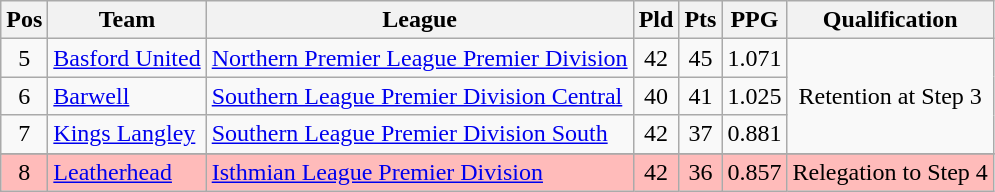<table class="wikitable" style="text-align:center">
<tr>
<th>Pos</th>
<th>Team</th>
<th>League</th>
<th>Pld</th>
<th>Pts</th>
<th>PPG</th>
<th>Qualification</th>
</tr>
<tr>
<td>5</td>
<td align="left"><a href='#'>Basford United</a></td>
<td align="left"><a href='#'>Northern Premier League Premier Division</a></td>
<td>42</td>
<td>45</td>
<td>1.071</td>
<td rowspan="3">Retention at Step 3</td>
</tr>
<tr>
<td>6</td>
<td align="left"><a href='#'>Barwell</a></td>
<td align="left"><a href='#'>Southern League Premier Division Central</a></td>
<td>40</td>
<td>41</td>
<td>1.025</td>
</tr>
<tr>
<td>7</td>
<td align="left"><a href='#'>Kings Langley</a></td>
<td align="left"><a href='#'>Southern League Premier Division South</a></td>
<td>42</td>
<td>37</td>
<td>0.881</td>
</tr>
<tr>
</tr>
<tr style="background:#FFBBBA;">
<td>8</td>
<td align="left"><a href='#'>Leatherhead</a></td>
<td align="left"><a href='#'>Isthmian League Premier Division</a></td>
<td>42</td>
<td>36</td>
<td>0.857</td>
<td rowspan="1">Relegation to Step 4</td>
</tr>
</table>
